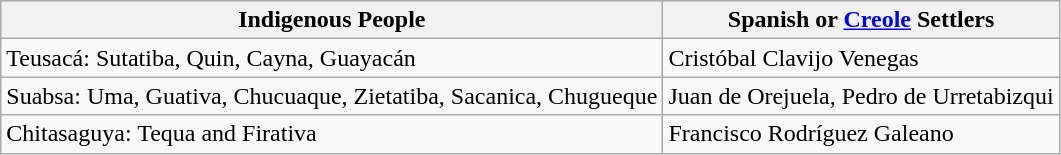<table class="wikitable">
<tr>
<th>Indigenous People</th>
<th>Spanish or <a href='#'>Creole</a> Settlers</th>
</tr>
<tr>
<td>Teusacá: Sutatiba, Quin, Cayna, Guayacán</td>
<td>Cristóbal Clavijo Venegas</td>
</tr>
<tr>
<td>Suabsa: Uma, Guativa, Chucuaque, Zietatiba, Sacanica, Chugueque</td>
<td>Juan de Orejuela, Pedro de Urretabizqui</td>
</tr>
<tr>
<td>Chitasaguya: Tequa and Firativa</td>
<td>Francisco Rodríguez Galeano</td>
</tr>
</table>
